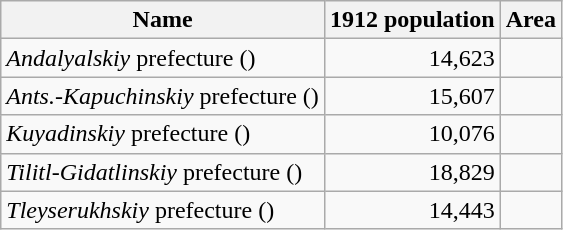<table class="wikitable sortable">
<tr>
<th>Name</th>
<th>1912 population</th>
<th>Area</th>
</tr>
<tr>
<td><em>Andalyalskiy</em> prefecture ()</td>
<td align="right">14,623</td>
<td></td>
</tr>
<tr>
<td><em>Ants.-Kapuchinskiy</em> prefecture ()</td>
<td align="right">15,607</td>
<td></td>
</tr>
<tr>
<td><em>Kuyadinskiy</em> prefecture ()</td>
<td align="right">10,076</td>
<td></td>
</tr>
<tr>
<td><em>Tilitl-Gidatlinskiy</em> prefecture ()</td>
<td align="right">18,829</td>
<td></td>
</tr>
<tr>
<td><em>Tleyserukhskiy</em> prefecture ()</td>
<td align="right">14,443</td>
<td></td>
</tr>
</table>
